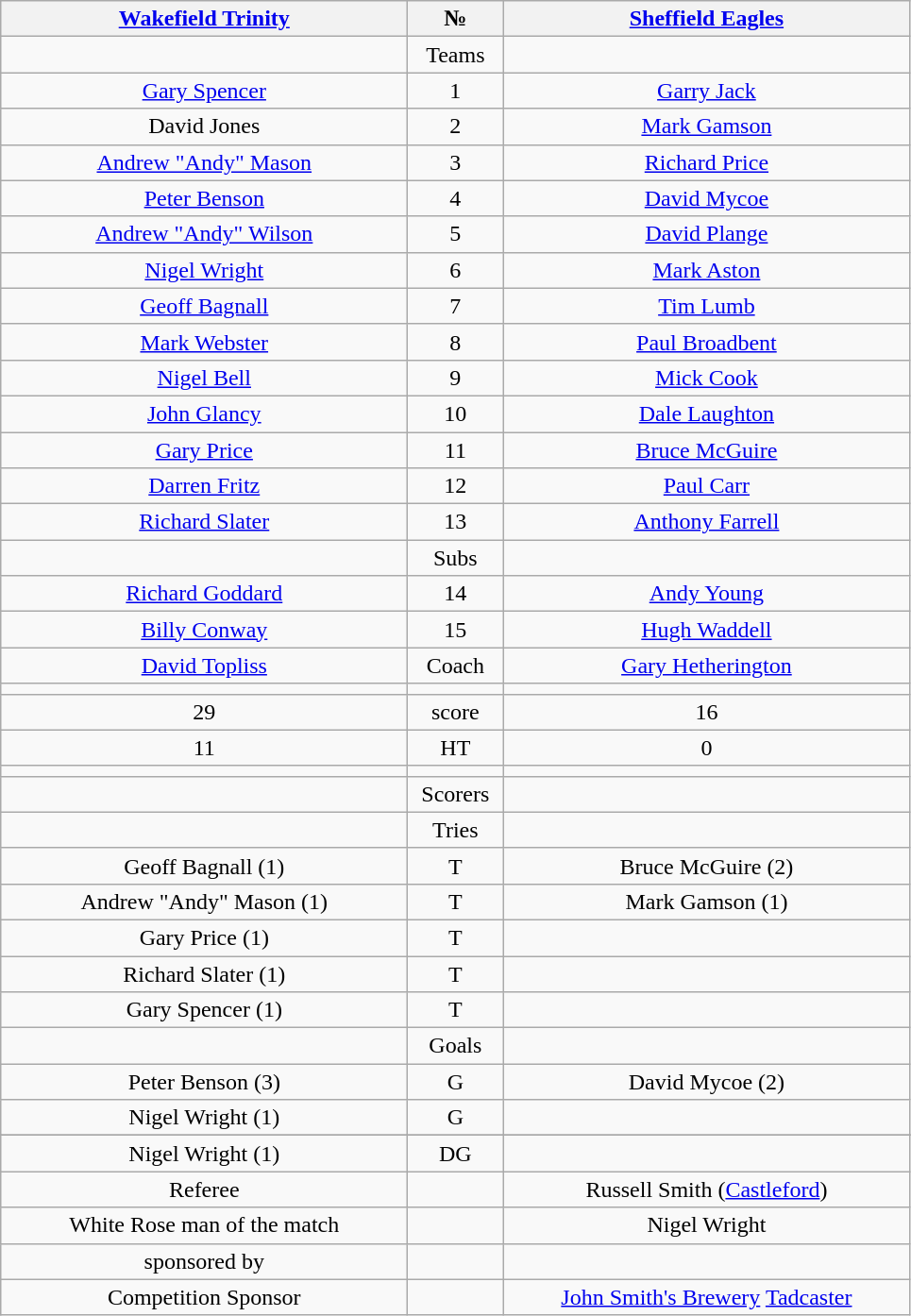<table class="wikitable" style="text-align:center;">
<tr>
<th width=280 abbr=winner><a href='#'>Wakefield Trinity</a></th>
<th width=60 abbr="Number">№</th>
<th width=280 abbr=runner-up><a href='#'>Sheffield Eagles</a></th>
</tr>
<tr>
<td></td>
<td>Teams</td>
<td></td>
</tr>
<tr>
<td><a href='#'>Gary Spencer</a></td>
<td>1</td>
<td><a href='#'>Garry Jack</a></td>
</tr>
<tr>
<td>David Jones</td>
<td>2</td>
<td><a href='#'>Mark Gamson</a></td>
</tr>
<tr>
<td><a href='#'>Andrew "Andy" Mason</a></td>
<td>3</td>
<td><a href='#'>Richard Price</a></td>
</tr>
<tr>
<td><a href='#'>Peter Benson</a></td>
<td>4</td>
<td><a href='#'>David Mycoe</a></td>
</tr>
<tr>
<td><a href='#'>Andrew "Andy" Wilson</a></td>
<td>5</td>
<td><a href='#'>David Plange</a></td>
</tr>
<tr>
<td><a href='#'>Nigel Wright</a></td>
<td>6</td>
<td><a href='#'>Mark Aston</a></td>
</tr>
<tr>
<td><a href='#'>Geoff Bagnall</a></td>
<td>7</td>
<td><a href='#'>Tim Lumb</a></td>
</tr>
<tr>
<td><a href='#'>Mark Webster</a></td>
<td>8</td>
<td><a href='#'>Paul Broadbent</a></td>
</tr>
<tr>
<td><a href='#'>Nigel Bell</a></td>
<td>9</td>
<td><a href='#'>Mick Cook</a></td>
</tr>
<tr>
<td><a href='#'>John Glancy</a></td>
<td>10</td>
<td><a href='#'>Dale Laughton</a></td>
</tr>
<tr>
<td><a href='#'>Gary Price</a></td>
<td>11</td>
<td><a href='#'>Bruce McGuire</a></td>
</tr>
<tr>
<td><a href='#'>Darren Fritz</a></td>
<td>12</td>
<td><a href='#'>Paul Carr</a></td>
</tr>
<tr>
<td><a href='#'>Richard Slater</a></td>
<td>13</td>
<td><a href='#'>Anthony Farrell</a></td>
</tr>
<tr>
<td></td>
<td>Subs</td>
<td></td>
</tr>
<tr>
<td><a href='#'>Richard Goddard</a></td>
<td>14</td>
<td><a href='#'>Andy Young</a></td>
</tr>
<tr>
<td><a href='#'>Billy Conway</a></td>
<td>15</td>
<td><a href='#'>Hugh Waddell</a></td>
</tr>
<tr>
<td><a href='#'>David Topliss</a></td>
<td>Coach</td>
<td><a href='#'>Gary Hetherington</a></td>
</tr>
<tr>
<td></td>
<td></td>
<td></td>
</tr>
<tr>
<td>29</td>
<td>score</td>
<td>16</td>
</tr>
<tr>
<td>11</td>
<td>HT</td>
<td>0</td>
</tr>
<tr>
<td></td>
<td></td>
<td></td>
</tr>
<tr>
<td></td>
<td>Scorers</td>
<td></td>
</tr>
<tr>
<td></td>
<td>Tries</td>
<td></td>
</tr>
<tr>
<td>Geoff Bagnall (1)</td>
<td>T</td>
<td>Bruce McGuire (2)</td>
</tr>
<tr>
<td>Andrew "Andy" Mason (1)</td>
<td>T</td>
<td>Mark Gamson (1)</td>
</tr>
<tr>
<td>Gary Price (1)</td>
<td>T</td>
<td></td>
</tr>
<tr>
<td>Richard Slater (1)</td>
<td>T</td>
<td></td>
</tr>
<tr>
<td>Gary Spencer (1)</td>
<td>T</td>
<td></td>
</tr>
<tr>
<td></td>
<td>Goals</td>
<td></td>
</tr>
<tr>
<td>Peter Benson (3)</td>
<td>G</td>
<td>David Mycoe (2)</td>
</tr>
<tr>
<td>Nigel Wright (1)</td>
<td>G</td>
<td></td>
</tr>
<tr>
</tr>
<tr>
<td>Nigel Wright (1)</td>
<td>DG</td>
<td></td>
</tr>
<tr>
<td>Referee</td>
<td></td>
<td>Russell Smith (<a href='#'>Castleford</a>)</td>
</tr>
<tr>
<td>White Rose man of the match</td>
<td></td>
<td>Nigel Wright</td>
</tr>
<tr>
<td>sponsored by</td>
<td></td>
<td></td>
</tr>
<tr>
<td>Competition Sponsor</td>
<td></td>
<td><a href='#'>John Smith's Brewery</a> <a href='#'>Tadcaster</a></td>
</tr>
</table>
